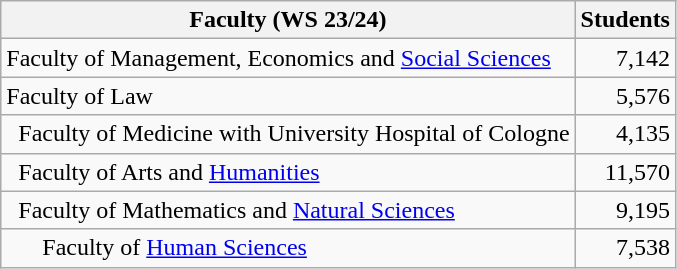<table class=wikitable>
<tr>
<th>Faculty (WS 23/24)</th>
<th>Students</th>
</tr>
<tr>
<td> Faculty of Management, Economics and <a href='#'>Social Sciences</a></td>
<td style="text-align:right;"> 7,142</td>
</tr>
<tr>
<td> Faculty of Law</td>
<td style="text-align:right;"> 5,576</td>
</tr>
<tr>
<td>   Faculty of Medicine with University Hospital of Cologne</td>
<td style="text-align:right;"> 4,135</td>
</tr>
<tr>
<td>   Faculty of Arts and <a href='#'>Humanities</a></td>
<td style="text-align:right;"> 11,570</td>
</tr>
<tr>
<td>   Faculty of Mathematics and <a href='#'>Natural Sciences</a></td>
<td style="text-align:right;"> 9,195</td>
</tr>
<tr>
<td>      Faculty of <a href='#'>Human Sciences</a></td>
<td style="text-align:right;"> 7,538</td>
</tr>
</table>
